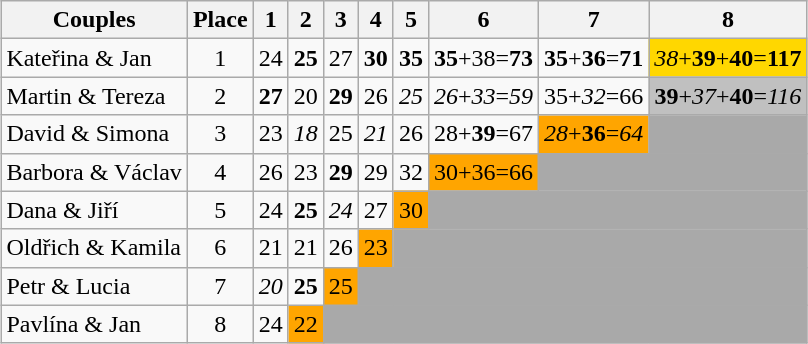<table class="wikitable sortable" style="margin:auto;text-align:center;">
<tr>
<th>Couples</th>
<th>Place</th>
<th>1</th>
<th>2</th>
<th>3</th>
<th>4</th>
<th>5</th>
<th>6</th>
<th>7</th>
<th>8</th>
</tr>
<tr>
<td style="text-align:left;">Kateřina & Jan</td>
<td style="text-align:center;">1</td>
<td>24</td>
<td><span><strong>25</strong></span></td>
<td>27</td>
<td><span><strong>30</strong></span></td>
<td><span><strong>35</strong></span></td>
<td><span><strong>35</strong></span>+38=<span><strong>73</strong></span></td>
<td><span><strong>35</strong></span>+<span><strong>36</strong></span>=<span><strong>71</strong></span></td>
<td style="background:gold;"><span><em>38</em></span>+<span><strong>39</strong></span>+<span><strong>40</strong></span>=<span><strong>117</strong></span></td>
</tr>
<tr>
<td style="text-align:left;">Martin & Tereza</td>
<td style="text-align:center;">2</td>
<td><span><strong>27</strong></span></td>
<td>20</td>
<td><span><strong>29</strong></span></td>
<td>26</td>
<td><span><em>25</em></span></td>
<td><span><em>26</em></span>+<span><em>33</em></span>=<span><em>59</em></span></td>
<td>35+<span><em>32</em></span>=66</td>
<td style="background:silver;"><span><strong>39</strong></span>+<span><em>37</em></span>+<span><strong>40</strong></span>=<span><em>116</em></span></td>
</tr>
<tr>
<td style="text-align:left;">David & Simona</td>
<td style="text-align:center;">3</td>
<td>23</td>
<td><span><em>18</em></span></td>
<td>25</td>
<td><span><em>21</em></span></td>
<td>26</td>
<td>28+<span><strong>39</strong></span>=67</td>
<td style="background:orange;"><span><em>28</em></span>+<span><strong>36</strong></span>=<span><em>64</em></span></td>
<td bgcolor="darkgray" colspan="10"></td>
</tr>
<tr>
<td style="text-align:left;">Barbora & Václav</td>
<td style="text-align:center;">4</td>
<td>26</td>
<td>23</td>
<td><span><strong>29</strong></span></td>
<td>29</td>
<td>32</td>
<td style="background:orange;">30+36=66</td>
<td bgcolor="darkgray" colspan="10"></td>
</tr>
<tr>
<td style="text-align:left;">Dana & Jiří</td>
<td style="text-align:center;">5</td>
<td>24</td>
<td><span><strong>25</strong></span></td>
<td><span><em>24</em></span></td>
<td>27</td>
<td style="background:orange;">30</td>
<td bgcolor="darkgray" colspan="10"></td>
</tr>
<tr>
<td style="text-align:left;">Oldřich & Kamila</td>
<td style="text-align:center;">6</td>
<td>21</td>
<td>21</td>
<td>26</td>
<td style="background:orange;">23</td>
<td bgcolor="darkgray" colspan="10"></td>
</tr>
<tr>
<td style="text-align:left;">Petr & Lucia</td>
<td style="text-align:center;">7</td>
<td><span><em>20</em></span></td>
<td><span><strong>25</strong></span></td>
<td style="background:orange;">25</td>
<td bgcolor="darkgray" colspan="10"></td>
</tr>
<tr>
<td style="text-align:left;">Pavlína & Jan</td>
<td style="text-align:center;">8</td>
<td>24</td>
<td style="background:orange;">22</td>
<td bgcolor="darkgray" colspan="10"></td>
</tr>
</table>
